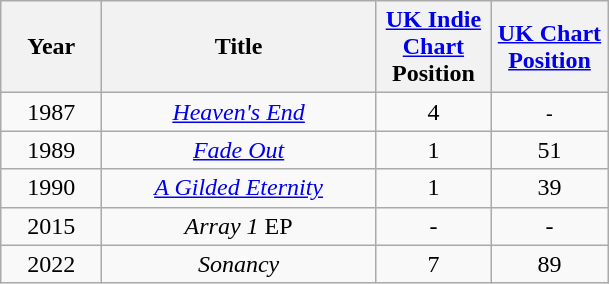<table class="wikitable" style="text-align:center;">
<tr>
<th width="60"><strong>Year</strong></th>
<th style="width:175px;"><strong>Title</strong></th>
<th width="70"><strong><a href='#'>UK Indie Chart</a> Position</strong></th>
<th width="70"><strong><a href='#'>UK Chart Position</a></strong></th>
</tr>
<tr>
<td>1987</td>
<td><em><a href='#'>Heaven's End</a></em></td>
<td style="text-align:center;">4</td>
<td style="text-align:center;"><small><em>-</em></small></td>
</tr>
<tr>
<td>1989</td>
<td><em><a href='#'>Fade Out</a></em></td>
<td style="text-align:center;">1</td>
<td style="text-align:center;">51</td>
</tr>
<tr>
<td>1990</td>
<td><em><a href='#'>A Gilded Eternity</a></em></td>
<td style="text-align:center;">1</td>
<td style="text-align:center;">39</td>
</tr>
<tr>
<td>2015</td>
<td><em>Array 1</em> EP</td>
<td style="text-align:center;">-</td>
<td style="text-align:center;">-</td>
</tr>
<tr>
<td>2022</td>
<td><em>Sonancy</em></td>
<td style="text-align:center;">7</td>
<td style="text-align:center;">89</td>
</tr>
</table>
